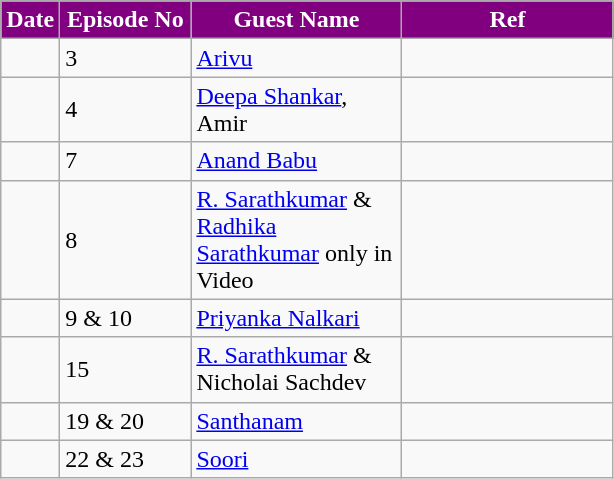<table class="wikitable sortable">
<tr>
<th style="width:20pt; background:Purple;color:white">Date</th>
<th style="width:60pt; background:Purple;color:white">Episode No</th>
<th style="width:100pt; background:Purple;color:white">Guest Name</th>
<th style="width:100pt; background:Purple;color:white">Ref</th>
</tr>
<tr>
<td></td>
<td>3</td>
<td><a href='#'>Arivu</a></td>
<td></td>
</tr>
<tr>
<td></td>
<td>4</td>
<td><a href='#'>Deepa Shankar</a>, Amir</td>
<td></td>
</tr>
<tr>
<td></td>
<td>7</td>
<td><a href='#'>Anand Babu</a></td>
<td></td>
</tr>
<tr>
<td></td>
<td>8</td>
<td><a href='#'>R. Sarathkumar</a> & <a href='#'>Radhika Sarathkumar</a> only in Video</td>
<td></td>
</tr>
<tr>
<td></td>
<td>9 & 10</td>
<td><a href='#'>Priyanka Nalkari</a></td>
<td></td>
</tr>
<tr>
<td></td>
<td>15</td>
<td><a href='#'>R. Sarathkumar</a> & Nicholai Sachdev</td>
<td></td>
</tr>
<tr>
<td></td>
<td>19 & 20</td>
<td><a href='#'>Santhanam</a></td>
<td></td>
</tr>
<tr>
<td></td>
<td>22 & 23</td>
<td><a href='#'>Soori</a></td>
<td></td>
</tr>
</table>
